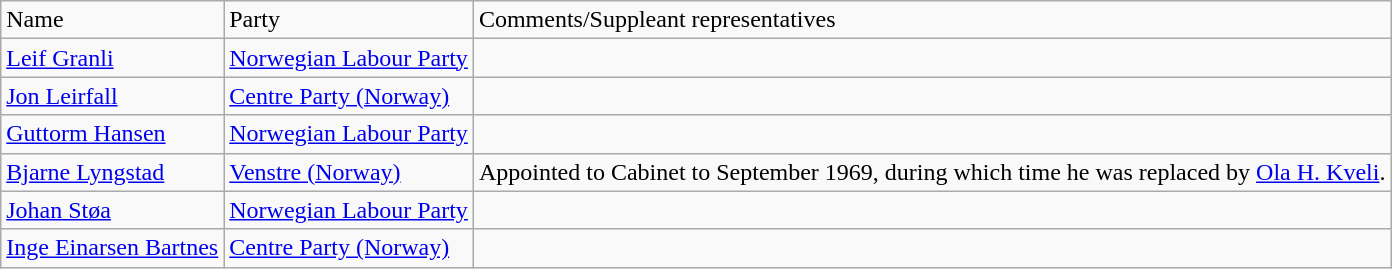<table class="wikitable">
<tr>
<td>Name</td>
<td>Party</td>
<td>Comments/Suppleant representatives</td>
</tr>
<tr>
<td><a href='#'>Leif Granli</a></td>
<td><a href='#'>Norwegian Labour Party</a></td>
<td></td>
</tr>
<tr>
<td><a href='#'>Jon Leirfall</a></td>
<td><a href='#'>Centre Party (Norway)</a></td>
<td></td>
</tr>
<tr>
<td><a href='#'>Guttorm Hansen</a></td>
<td><a href='#'>Norwegian Labour Party</a></td>
<td></td>
</tr>
<tr>
<td><a href='#'>Bjarne Lyngstad</a></td>
<td><a href='#'>Venstre (Norway)</a></td>
<td>Appointed to Cabinet to September 1969, during which time he was replaced by <a href='#'>Ola H. Kveli</a>.</td>
</tr>
<tr>
<td><a href='#'>Johan Støa</a></td>
<td><a href='#'>Norwegian Labour Party</a></td>
<td></td>
</tr>
<tr>
<td><a href='#'>Inge Einarsen Bartnes</a></td>
<td><a href='#'>Centre Party (Norway)</a></td>
<td></td>
</tr>
</table>
